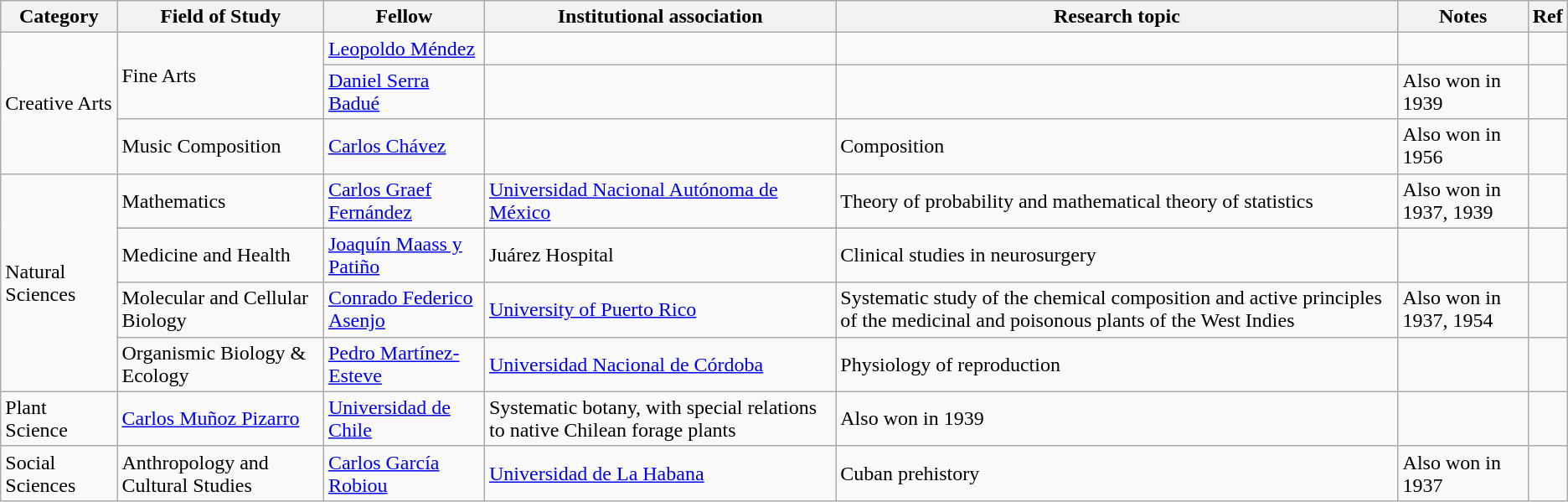<table class="wikitable sortable">
<tr>
<th>Category</th>
<th>Field of Study</th>
<th>Fellow</th>
<th>Institutional association </th>
<th>Research topic</th>
<th>Notes</th>
<th class="unsortable">Ref</th>
</tr>
<tr>
<td rowspan="3">Creative Arts</td>
<td rowspan="2">Fine Arts</td>
<td><a href='#'>Leopoldo Méndez</a></td>
<td></td>
<td></td>
<td></td>
<td></td>
</tr>
<tr>
<td><a href='#'>Daniel Serra Badué</a></td>
<td></td>
<td></td>
<td>Also won in 1939</td>
<td></td>
</tr>
<tr>
<td>Music Composition</td>
<td><a href='#'>Carlos Chávez</a></td>
<td></td>
<td>Composition</td>
<td>Also won in 1956</td>
<td></td>
</tr>
<tr>
<td rowspan="5">Natural Sciences</td>
<td>Mathematics</td>
<td><a href='#'>Carlos Graef Fernández</a></td>
<td><a href='#'>Universidad Nacional Autónoma de México</a></td>
<td>Theory of probability and mathematical theory of statistics</td>
<td>Also won in 1937, 1939</td>
<td></td>
</tr>
<tr>
</tr>
<tr>
<td>Medicine and Health</td>
<td><a href='#'>Joaquín Maass y Patiño</a></td>
<td>Juárez Hospital</td>
<td>Clinical studies in neurosurgery</td>
<td></td>
<td></td>
</tr>
<tr>
<td>Molecular and Cellular Biology</td>
<td><a href='#'>Conrado Federico Asenjo</a></td>
<td><a href='#'>University of Puerto Rico</a></td>
<td>Systematic study of the chemical composition and active principles of the medicinal and poisonous plants of the West Indies</td>
<td>Also won in 1937, 1954</td>
<td></td>
</tr>
<tr>
<td>Organismic Biology & Ecology</td>
<td><a href='#'>Pedro Martínez-Esteve</a></td>
<td><a href='#'>Universidad Nacional de Córdoba</a></td>
<td>Physiology of reproduction</td>
<td></td>
<td></td>
</tr>
<tr>
<td>Plant Science</td>
<td><a href='#'>Carlos Muñoz Pizarro</a></td>
<td><a href='#'>Universidad de Chile</a></td>
<td>Systematic botany, with special relations to native Chilean forage plants</td>
<td>Also won in 1939</td>
<td></td>
</tr>
<tr>
<td>Social Sciences</td>
<td>Anthropology and Cultural Studies</td>
<td><a href='#'>Carlos García Robiou</a></td>
<td><a href='#'>Universidad de La Habana</a></td>
<td>Cuban prehistory</td>
<td>Also won in 1937</td>
<td></td>
</tr>
</table>
